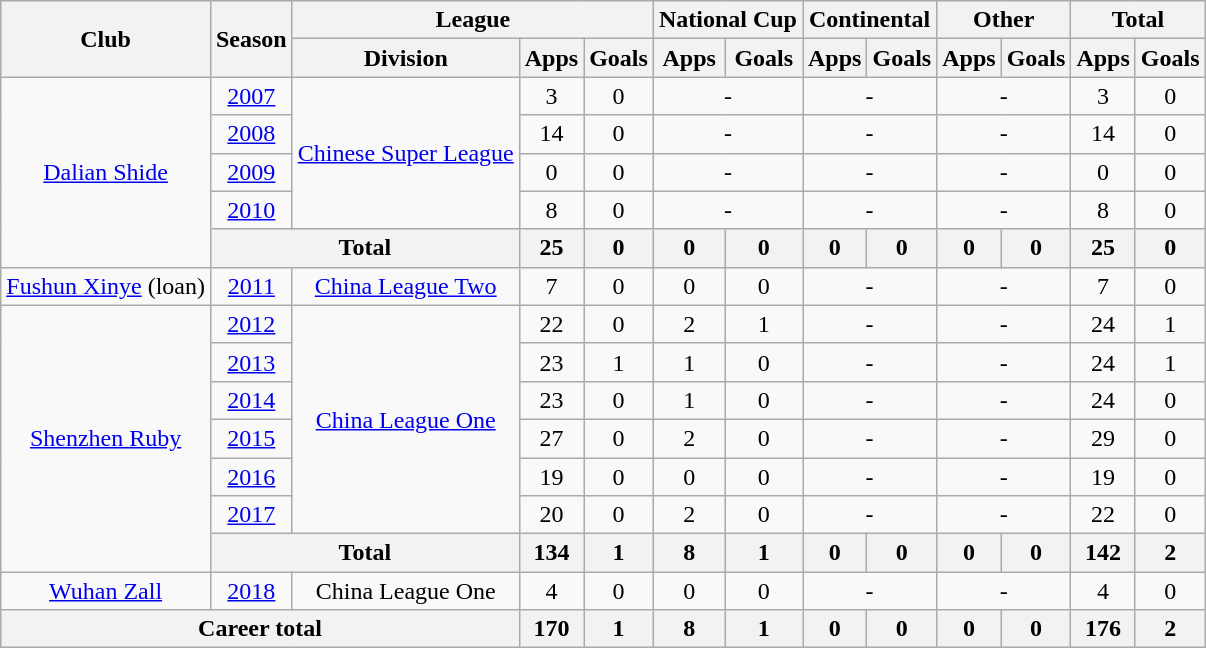<table class="wikitable" style="text-align: center">
<tr>
<th rowspan="2">Club</th>
<th rowspan="2">Season</th>
<th colspan="3">League</th>
<th colspan="2">National Cup</th>
<th colspan="2">Continental</th>
<th colspan="2">Other</th>
<th colspan="2">Total</th>
</tr>
<tr>
<th>Division</th>
<th>Apps</th>
<th>Goals</th>
<th>Apps</th>
<th>Goals</th>
<th>Apps</th>
<th>Goals</th>
<th>Apps</th>
<th>Goals</th>
<th>Apps</th>
<th>Goals</th>
</tr>
<tr>
<td rowspan=5><a href='#'>Dalian Shide</a></td>
<td><a href='#'>2007</a></td>
<td rowspan="4"><a href='#'>Chinese Super League</a></td>
<td>3</td>
<td>0</td>
<td colspan="2">-</td>
<td colspan="2">-</td>
<td colspan="2">-</td>
<td>3</td>
<td>0</td>
</tr>
<tr>
<td><a href='#'>2008</a></td>
<td>14</td>
<td>0</td>
<td colspan="2">-</td>
<td colspan="2">-</td>
<td colspan="2">-</td>
<td>14</td>
<td>0</td>
</tr>
<tr>
<td><a href='#'>2009</a></td>
<td>0</td>
<td>0</td>
<td colspan="2">-</td>
<td colspan="2">-</td>
<td colspan="2">-</td>
<td>0</td>
<td>0</td>
</tr>
<tr>
<td><a href='#'>2010</a></td>
<td>8</td>
<td>0</td>
<td colspan="2">-</td>
<td colspan="2">-</td>
<td colspan="2">-</td>
<td>8</td>
<td>0</td>
</tr>
<tr>
<th colspan="2"><strong>Total</strong></th>
<th>25</th>
<th>0</th>
<th>0</th>
<th>0</th>
<th>0</th>
<th>0</th>
<th>0</th>
<th>0</th>
<th>25</th>
<th>0</th>
</tr>
<tr>
<td><a href='#'>Fushun Xinye</a> (loan)</td>
<td><a href='#'>2011</a></td>
<td><a href='#'>China League Two</a></td>
<td>7</td>
<td>0</td>
<td>0</td>
<td>0</td>
<td colspan="2">-</td>
<td colspan="2">-</td>
<td>7</td>
<td>0</td>
</tr>
<tr>
<td rowspan=7><a href='#'>Shenzhen Ruby</a></td>
<td><a href='#'>2012</a></td>
<td rowspan=6><a href='#'>China League One</a></td>
<td>22</td>
<td>0</td>
<td>2</td>
<td>1</td>
<td colspan="2">-</td>
<td colspan="2">-</td>
<td>24</td>
<td>1</td>
</tr>
<tr>
<td><a href='#'>2013</a></td>
<td>23</td>
<td>1</td>
<td>1</td>
<td>0</td>
<td colspan="2">-</td>
<td colspan="2">-</td>
<td>24</td>
<td>1</td>
</tr>
<tr>
<td><a href='#'>2014</a></td>
<td>23</td>
<td>0</td>
<td>1</td>
<td>0</td>
<td colspan="2">-</td>
<td colspan="2">-</td>
<td>24</td>
<td>0</td>
</tr>
<tr>
<td><a href='#'>2015</a></td>
<td>27</td>
<td>0</td>
<td>2</td>
<td>0</td>
<td colspan="2">-</td>
<td colspan="2">-</td>
<td>29</td>
<td>0</td>
</tr>
<tr>
<td><a href='#'>2016</a></td>
<td>19</td>
<td>0</td>
<td>0</td>
<td>0</td>
<td colspan="2">-</td>
<td colspan="2">-</td>
<td>19</td>
<td>0</td>
</tr>
<tr>
<td><a href='#'>2017</a></td>
<td>20</td>
<td>0</td>
<td>2</td>
<td>0</td>
<td colspan="2">-</td>
<td colspan="2">-</td>
<td>22</td>
<td>0</td>
</tr>
<tr>
<th colspan="2"><strong>Total</strong></th>
<th>134</th>
<th>1</th>
<th>8</th>
<th>1</th>
<th>0</th>
<th>0</th>
<th>0</th>
<th>0</th>
<th>142</th>
<th>2</th>
</tr>
<tr>
<td rowspan="1"><a href='#'>Wuhan Zall</a></td>
<td><a href='#'>2018</a></td>
<td>China League One</td>
<td>4</td>
<td>0</td>
<td>0</td>
<td>0</td>
<td colspan="2">-</td>
<td colspan="2">-</td>
<td>4</td>
<td>0</td>
</tr>
<tr>
<th colspan="3">Career total</th>
<th>170</th>
<th>1</th>
<th>8</th>
<th>1</th>
<th>0</th>
<th>0</th>
<th>0</th>
<th>0</th>
<th>176</th>
<th>2</th>
</tr>
</table>
